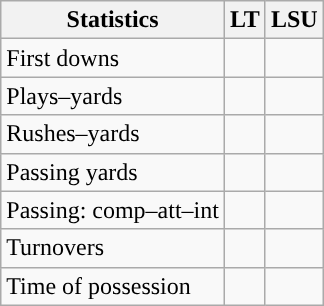<table class="wikitable" style="float:left">
<tr>
<th>Statistics</th>
<th>LT</th>
<th>LSU</th>
</tr>
<tr>
<td>First downs</td>
<td></td>
<td></td>
</tr>
<tr>
<td>Plays–yards</td>
<td></td>
<td></td>
</tr>
<tr>
<td>Rushes–yards</td>
<td></td>
<td></td>
</tr>
<tr>
<td>Passing yards</td>
<td></td>
<td></td>
</tr>
<tr>
<td>Passing: comp–att–int</td>
<td></td>
<td></td>
</tr>
<tr>
<td>Turnovers</td>
<td></td>
<td></td>
</tr>
<tr>
<td>Time of possession</td>
<td></td>
<td></td>
</tr>
</table>
